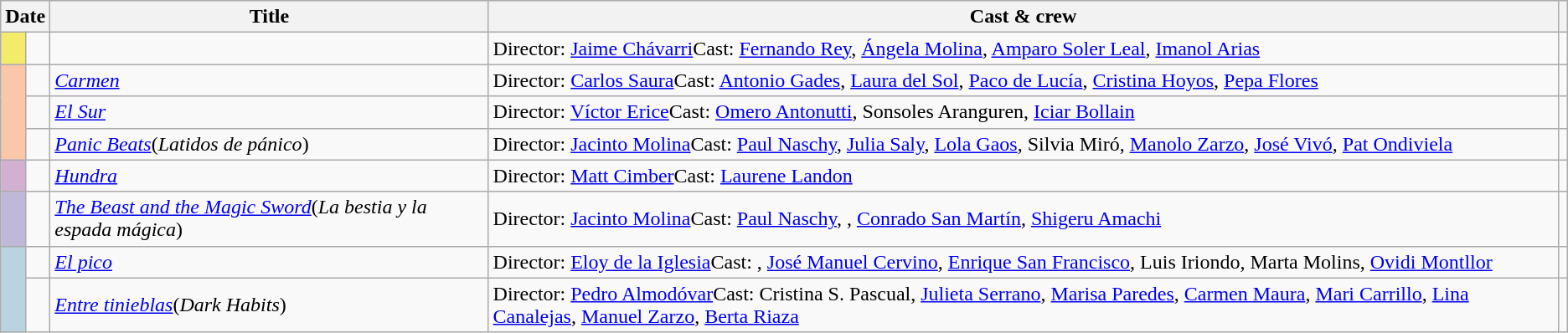<table class="wikitable">
<tr>
<th colspan = "2">Date</th>
<th>Title</th>
<th>Cast & crew</th>
<th></th>
</tr>
<tr>
<td rowspan = "1" bgcolor = "f3ec6a"></td>
<td></td>
<td><em></em></td>
<td>Director: <a href='#'>Jaime Chávarri</a>Cast: <a href='#'>Fernando Rey</a>, <a href='#'>Ángela Molina</a>, <a href='#'>Amparo Soler Leal</a>, <a href='#'>Imanol Arias</a></td>
<td></td>
</tr>
<tr>
<td rowspan = "3" bgcolor = "#fac7a8"></td>
<td></td>
<td><em><a href='#'>Carmen</a></em></td>
<td>Director: <a href='#'>Carlos Saura</a>Cast: <a href='#'>Antonio Gades</a>, <a href='#'>Laura del Sol</a>, <a href='#'>Paco de Lucía</a>, <a href='#'>Cristina Hoyos</a>, <a href='#'>Pepa Flores</a></td>
<td></td>
</tr>
<tr>
<td></td>
<td><em><a href='#'>El Sur</a></em></td>
<td>Director: <a href='#'>Víctor Erice</a>Cast: <a href='#'>Omero Antonutti</a>, Sonsoles Aranguren, <a href='#'>Iciar Bollain</a></td>
<td></td>
</tr>
<tr>
<td></td>
<td><em><a href='#'>Panic Beats</a></em>(<em>Latidos de pánico</em>)</td>
<td>Director: <a href='#'>Jacinto Molina</a>Cast: <a href='#'>Paul Naschy</a>, <a href='#'>Julia Saly</a>, <a href='#'>Lola Gaos</a>, Silvia Miró, <a href='#'>Manolo Zarzo</a>, <a href='#'>José Vivó</a>, <a href='#'>Pat Ondiviela</a></td>
<td></td>
</tr>
<tr>
<td rowspan = "1" bgcolor = "#d2b0d1"></td>
<td></td>
<td><em><a href='#'>Hundra</a></em></td>
<td>Director: <a href='#'>Matt Cimber</a>Cast: <a href='#'>Laurene Landon</a></td>
<td></td>
</tr>
<tr>
<td rowspan = "1" bgcolor = "#bfb8d9"></td>
<td></td>
<td><em><a href='#'>The Beast and the Magic Sword</a></em>(<em>La bestia y la espada mágica</em>)</td>
<td>Director: <a href='#'>Jacinto Molina</a>Cast: <a href='#'>Paul Naschy</a>, , <a href='#'>Conrado San Martín</a>, <a href='#'>Shigeru Amachi</a></td>
<td></td>
</tr>
<tr>
<td rowspan = "2" bgcolor = "#b9d4e"></td>
<td></td>
<td><em><a href='#'>El pico</a></em></td>
<td>Director: <a href='#'>Eloy de la Iglesia</a>Cast: , <a href='#'>José Manuel Cervino</a>, <a href='#'>Enrique San Francisco</a>, Luis Iriondo, Marta Molins, <a href='#'>Ovidi Montllor</a></td>
<td></td>
</tr>
<tr>
<td></td>
<td><em><a href='#'>Entre tinieblas</a></em>(<em>Dark Habits</em>)</td>
<td>Director: <a href='#'>Pedro Almodóvar</a>Cast: Cristina S. Pascual, <a href='#'>Julieta Serrano</a>, <a href='#'>Marisa Paredes</a>, <a href='#'>Carmen Maura</a>, <a href='#'>Mari Carrillo</a>, <a href='#'>Lina Canalejas</a>, <a href='#'>Manuel Zarzo</a>, <a href='#'>Berta Riaza</a></td>
<td></td>
</tr>
</table>
